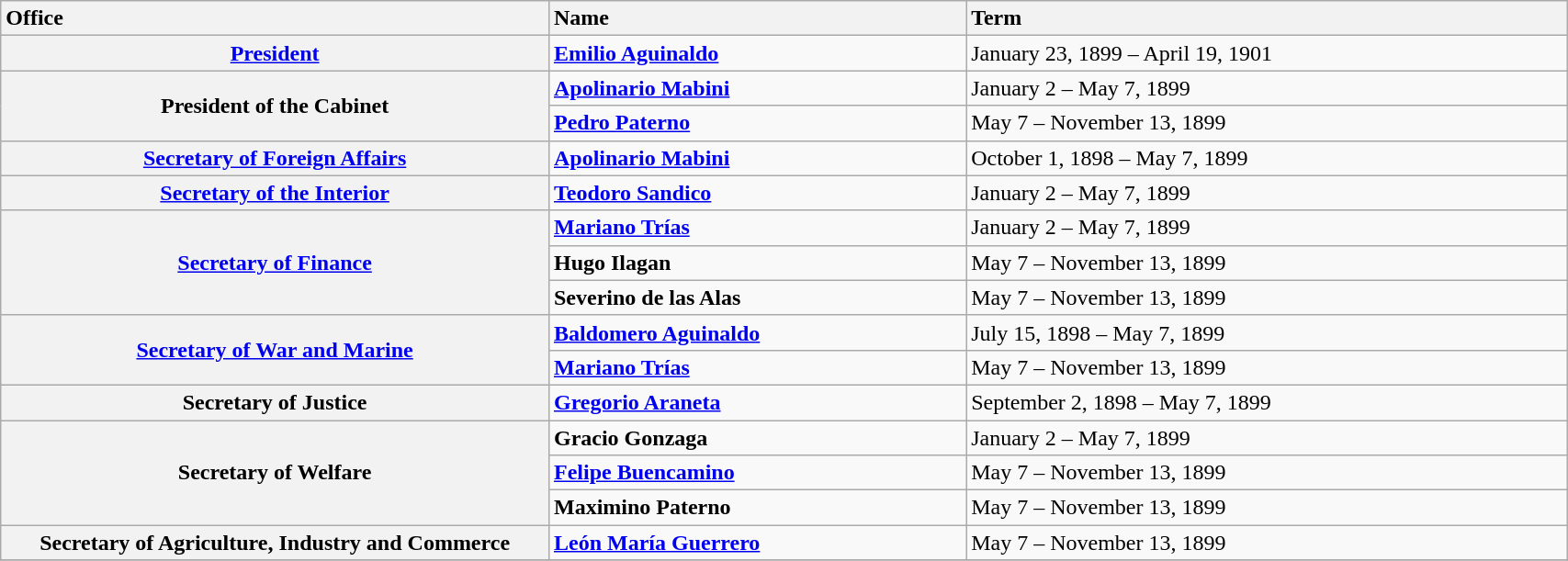<table class="wikitable collapsible plainrowheaders toptextcells" style="width:90%;">
<tr>
<th scope="col" style="text-align:left; width:35%;">Office</th>
<th scope="col" style="text-align:left;">Name</th>
<th scope="col" style="text-align:left;">Term</th>
</tr>
<tr>
<th scope="row"><a href='#'>President</a></th>
<td><strong><a href='#'>Emilio Aguinaldo</a></strong></td>
<td>January 23, 1899 – April 19, 1901</td>
</tr>
<tr>
<th scope="row" rowspan="2">President of the Cabinet</th>
<td><strong><a href='#'>Apolinario Mabini</a></strong></td>
<td>January 2 – May 7, 1899</td>
</tr>
<tr>
<td><strong><a href='#'>Pedro Paterno</a></strong></td>
<td>May 7 – November 13, 1899</td>
</tr>
<tr>
<th scope="row"><a href='#'>Secretary of Foreign Affairs</a></th>
<td><strong><a href='#'>Apolinario Mabini</a></strong></td>
<td>October 1, 1898 – May 7, 1899</td>
</tr>
<tr>
<th scope="row"><a href='#'>Secretary of the Interior</a></th>
<td><strong><a href='#'>Teodoro Sandico</a></strong></td>
<td>January 2 – May 7, 1899</td>
</tr>
<tr>
<th scope="row" rowspan="3"><a href='#'>Secretary of Finance</a></th>
<td><strong><a href='#'>Mariano Trías</a></strong></td>
<td>January 2 – May 7, 1899</td>
</tr>
<tr>
<td><strong>Hugo Ilagan</strong></td>
<td>May 7 – November 13, 1899</td>
</tr>
<tr>
<td><strong>Severino de las Alas</strong></td>
<td>May 7 – November 13, 1899</td>
</tr>
<tr>
<th scope="row" rowspan="2"><a href='#'>Secretary of War and Marine</a></th>
<td><strong><a href='#'>Baldomero Aguinaldo</a></strong></td>
<td>July 15, 1898 – May 7, 1899</td>
</tr>
<tr>
<td><strong><a href='#'>Mariano Trías</a></strong></td>
<td>May 7 – November 13, 1899</td>
</tr>
<tr>
<th scope="row">Secretary of Justice</th>
<td><strong><a href='#'>Gregorio Araneta</a></strong></td>
<td>September 2, 1898 – May 7, 1899</td>
</tr>
<tr>
<th scope="row" rowspan="3">Secretary of Welfare</th>
<td><strong>Gracio Gonzaga</strong></td>
<td>January 2 – May 7, 1899</td>
</tr>
<tr>
<td><strong><a href='#'>Felipe Buencamino</a></strong></td>
<td>May 7 – November 13, 1899</td>
</tr>
<tr>
<td><strong>Maximino Paterno</strong></td>
<td>May 7 – November 13, 1899</td>
</tr>
<tr>
<th scope="row">Secretary of Agriculture, Industry and Commerce</th>
<td><strong><a href='#'>León María Guerrero</a></strong></td>
<td>May 7 – November 13, 1899</td>
</tr>
<tr>
</tr>
</table>
